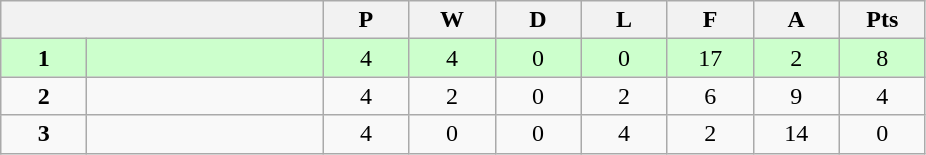<table class="wikitable">
<tr>
<th colspan="2"></th>
<th rowspan="1">P</th>
<th rowspan="1">W</th>
<th colspan="1">D</th>
<th colspan="1">L</th>
<th colspan="1">F</th>
<th colspan="1">A</th>
<th colspan="1">Pts</th>
</tr>
<tr style="background:#ccffcc;">
<td style="text-align:center" width="50"><strong>1</strong></td>
<td width="150"><strong></strong></td>
<td style="text-align:center" width="50">4</td>
<td style="text-align:center" width="50">4</td>
<td style="text-align:center" width="50">0</td>
<td style="text-align:center" width="50">0</td>
<td style="text-align:center" width="50">17</td>
<td style="text-align:center" width="50">2</td>
<td style="text-align:center" width="50">8</td>
</tr>
<tr>
<td style="text-align:center"><strong>2</strong></td>
<td></td>
<td style="text-align:center">4</td>
<td style="text-align:center">2</td>
<td style="text-align:center">0</td>
<td style="text-align:center">2</td>
<td style="text-align:center">6</td>
<td style="text-align:center">9</td>
<td style="text-align:center">4</td>
</tr>
<tr>
<td style="text-align:center"><strong>3</strong></td>
<td></td>
<td style="text-align:center">4</td>
<td style="text-align:center">0</td>
<td style="text-align:center">0</td>
<td style="text-align:center">4</td>
<td style="text-align:center">2</td>
<td style="text-align:center">14</td>
<td style="text-align:center">0</td>
</tr>
</table>
